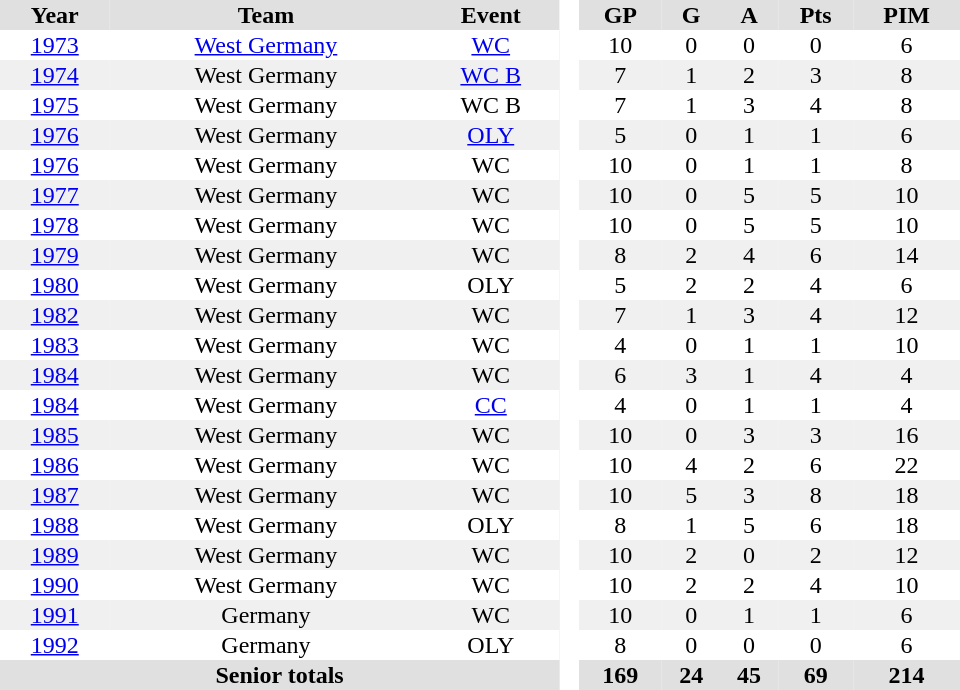<table border="0" cellpadding="1" cellspacing="0" style="text-align:center; width:40em">
<tr ALIGN="center" bgcolor="#e0e0e0">
<th>Year</th>
<th>Team</th>
<th>Event</th>
<th rowspan="99" bgcolor="#ffffff"> </th>
<th>GP</th>
<th>G</th>
<th>A</th>
<th>Pts</th>
<th>PIM</th>
</tr>
<tr>
<td><a href='#'>1973</a></td>
<td><a href='#'>West Germany</a></td>
<td><a href='#'>WC</a></td>
<td>10</td>
<td>0</td>
<td>0</td>
<td>0</td>
<td>6</td>
</tr>
<tr bgcolor="#f0f0f0">
<td><a href='#'>1974</a></td>
<td>West Germany</td>
<td><a href='#'>WC B</a></td>
<td>7</td>
<td>1</td>
<td>2</td>
<td>3</td>
<td>8</td>
</tr>
<tr>
<td><a href='#'>1975</a></td>
<td>West Germany</td>
<td>WC B</td>
<td>7</td>
<td>1</td>
<td>3</td>
<td>4</td>
<td>8</td>
</tr>
<tr bgcolor="#f0f0f0">
<td><a href='#'>1976</a></td>
<td>West Germany</td>
<td><a href='#'>OLY</a></td>
<td>5</td>
<td>0</td>
<td>1</td>
<td>1</td>
<td>6</td>
</tr>
<tr>
<td><a href='#'>1976</a></td>
<td>West Germany</td>
<td>WC</td>
<td>10</td>
<td>0</td>
<td>1</td>
<td>1</td>
<td>8</td>
</tr>
<tr bgcolor="#f0f0f0">
<td><a href='#'>1977</a></td>
<td>West Germany</td>
<td>WC</td>
<td>10</td>
<td>0</td>
<td>5</td>
<td>5</td>
<td>10</td>
</tr>
<tr>
<td><a href='#'>1978</a></td>
<td>West Germany</td>
<td>WC</td>
<td>10</td>
<td>0</td>
<td>5</td>
<td>5</td>
<td>10</td>
</tr>
<tr bgcolor="#f0f0f0">
<td><a href='#'>1979</a></td>
<td>West Germany</td>
<td>WC</td>
<td>8</td>
<td>2</td>
<td>4</td>
<td>6</td>
<td>14</td>
</tr>
<tr>
<td><a href='#'>1980</a></td>
<td>West Germany</td>
<td>OLY</td>
<td>5</td>
<td>2</td>
<td>2</td>
<td>4</td>
<td>6</td>
</tr>
<tr bgcolor="#f0f0f0">
<td><a href='#'>1982</a></td>
<td>West Germany</td>
<td>WC</td>
<td>7</td>
<td>1</td>
<td>3</td>
<td>4</td>
<td>12</td>
</tr>
<tr>
<td><a href='#'>1983</a></td>
<td>West Germany</td>
<td>WC</td>
<td>4</td>
<td>0</td>
<td>1</td>
<td>1</td>
<td>10</td>
</tr>
<tr bgcolor="#f0f0f0">
<td><a href='#'>1984</a></td>
<td>West Germany</td>
<td>WC</td>
<td>6</td>
<td>3</td>
<td>1</td>
<td>4</td>
<td>4</td>
</tr>
<tr>
<td><a href='#'>1984</a></td>
<td>West Germany</td>
<td><a href='#'>CC</a></td>
<td>4</td>
<td>0</td>
<td>1</td>
<td>1</td>
<td>4</td>
</tr>
<tr bgcolor="#f0f0f0">
<td><a href='#'>1985</a></td>
<td>West Germany</td>
<td>WC</td>
<td>10</td>
<td>0</td>
<td>3</td>
<td>3</td>
<td>16</td>
</tr>
<tr>
<td><a href='#'>1986</a></td>
<td>West Germany</td>
<td>WC</td>
<td>10</td>
<td>4</td>
<td>2</td>
<td>6</td>
<td>22</td>
</tr>
<tr bgcolor="#f0f0f0">
<td><a href='#'>1987</a></td>
<td>West Germany</td>
<td>WC</td>
<td>10</td>
<td>5</td>
<td>3</td>
<td>8</td>
<td>18</td>
</tr>
<tr>
<td><a href='#'>1988</a></td>
<td>West Germany</td>
<td>OLY</td>
<td>8</td>
<td>1</td>
<td>5</td>
<td>6</td>
<td>18</td>
</tr>
<tr bgcolor="#f0f0f0">
<td><a href='#'>1989</a></td>
<td>West Germany</td>
<td>WC</td>
<td>10</td>
<td>2</td>
<td>0</td>
<td>2</td>
<td>12</td>
</tr>
<tr>
<td><a href='#'>1990</a></td>
<td>West Germany</td>
<td>WC</td>
<td>10</td>
<td>2</td>
<td>2</td>
<td>4</td>
<td>10</td>
</tr>
<tr bgcolor="#f0f0f0">
<td><a href='#'>1991</a></td>
<td>Germany</td>
<td>WC</td>
<td>10</td>
<td>0</td>
<td>1</td>
<td>1</td>
<td>6</td>
</tr>
<tr>
<td><a href='#'>1992</a></td>
<td>Germany</td>
<td>OLY</td>
<td>8</td>
<td>0</td>
<td>0</td>
<td>0</td>
<td>6</td>
</tr>
<tr bgcolor="#e0e0e0">
<th colspan=3>Senior totals</th>
<th>169</th>
<th>24</th>
<th>45</th>
<th>69</th>
<th>214</th>
</tr>
</table>
